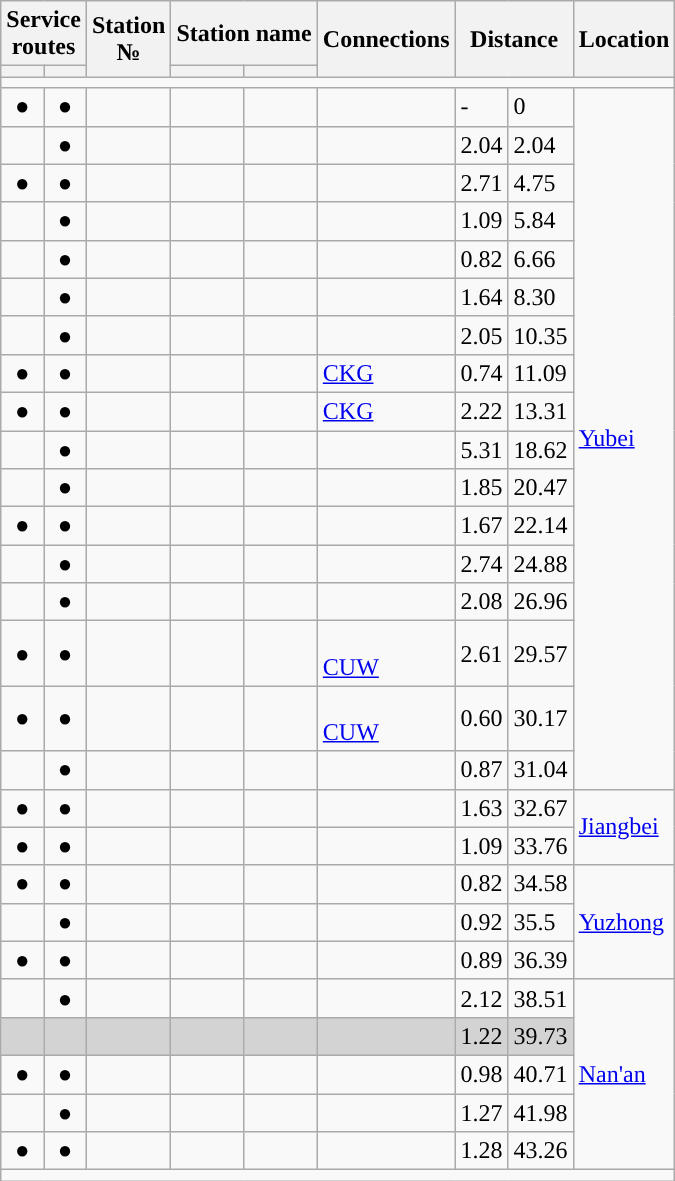<table class="wikitable">
<tr>
<th colspan="2">Service<br>routes</th>
<th rowspan="2">Station<br>№</th>
<th colspan="2">Station name</th>
<th rowspan="2">Connections</th>
<th colspan="2" rowspan="2">Distance<br></th>
<th rowspan="2">Location</th>
</tr>
<tr>
<th></th>
<th></th>
<th></th>
<th></th>
</tr>
<tr style="background:#">
<td colspan="9"></td>
</tr>
<tr>
<td align="center">●</td>
<td align="center">●</td>
<td></td>
<td></td>
<td></td>
<td></td>
<td>-</td>
<td>0</td>
<td rowspan="17"><a href='#'>Yubei</a></td>
</tr>
<tr>
<td align="center"></td>
<td align="center">●</td>
<td></td>
<td></td>
<td></td>
<td></td>
<td>2.04</td>
<td>2.04</td>
</tr>
<tr>
<td align="center">●</td>
<td align="center">●</td>
<td></td>
<td></td>
<td></td>
<td></td>
<td>2.71</td>
<td>4.75</td>
</tr>
<tr>
<td align="center"></td>
<td align="center">●</td>
<td></td>
<td></td>
<td></td>
<td></td>
<td>1.09</td>
<td>5.84</td>
</tr>
<tr>
<td align="center"></td>
<td align="center">●</td>
<td></td>
<td></td>
<td></td>
<td></td>
<td>0.82</td>
<td>6.66</td>
</tr>
<tr>
<td align="center"></td>
<td align="center">●</td>
<td></td>
<td></td>
<td></td>
<td></td>
<td>1.64</td>
<td>8.30</td>
</tr>
<tr>
<td align="center"></td>
<td align="center">●</td>
<td></td>
<td></td>
<td></td>
<td></td>
<td>2.05</td>
<td>10.35</td>
</tr>
<tr>
<td align="center">●</td>
<td align="center">●</td>
<td></td>
<td></td>
<td></td>
<td>  <a href='#'>CKG</a></td>
<td>0.74</td>
<td>11.09</td>
</tr>
<tr>
<td align="center">●</td>
<td align="center">●</td>
<td></td>
<td></td>
<td></td>
<td>   <a href='#'>CKG</a></td>
<td>2.22</td>
<td>13.31</td>
</tr>
<tr>
<td align="center"></td>
<td align="center">●</td>
<td></td>
<td></td>
<td></td>
<td></td>
<td>5.31</td>
<td>18.62</td>
</tr>
<tr>
<td align="center"></td>
<td align="center">●</td>
<td></td>
<td></td>
<td></td>
<td></td>
<td>1.85</td>
<td>20.47</td>
</tr>
<tr>
<td align="center">●</td>
<td align="center">●</td>
<td></td>
<td></td>
<td></td>
<td></td>
<td>1.67</td>
<td>22.14</td>
</tr>
<tr>
<td align="center"></td>
<td align="center">●</td>
<td></td>
<td></td>
<td></td>
<td></td>
<td>2.74</td>
<td>24.88</td>
</tr>
<tr>
<td align="center"></td>
<td align="center">●</td>
<td></td>
<td></td>
<td></td>
<td></td>
<td>2.08</td>
<td>26.96</td>
</tr>
<tr>
<td align="center">●</td>
<td align="center">●</td>
<td></td>
<td></td>
<td></td>
<td><br>  <a href='#'>CUW</a></td>
<td>2.61</td>
<td>29.57</td>
</tr>
<tr>
<td align="center">●</td>
<td align="center">●</td>
<td></td>
<td></td>
<td></td>
<td> <br>  <a href='#'>CUW</a></td>
<td>0.60</td>
<td>30.17</td>
</tr>
<tr>
<td align="center"></td>
<td align="center">●</td>
<td></td>
<td></td>
<td></td>
<td></td>
<td>0.87</td>
<td>31.04</td>
</tr>
<tr>
<td align="center">●</td>
<td align="center">●</td>
<td></td>
<td></td>
<td></td>
<td></td>
<td>1.63</td>
<td>32.67</td>
<td rowspan="2"><a href='#'>Jiangbei</a></td>
</tr>
<tr>
<td align="center">●</td>
<td align="center">●</td>
<td></td>
<td></td>
<td></td>
<td></td>
<td>1.09</td>
<td>33.76</td>
</tr>
<tr>
<td align="center">●</td>
<td align="center">●</td>
<td></td>
<td></td>
<td></td>
<td></td>
<td>0.82</td>
<td>34.58</td>
<td rowspan="3"><a href='#'>Yuzhong</a></td>
</tr>
<tr>
<td align="center"></td>
<td align="center">●</td>
<td></td>
<td></td>
<td></td>
<td></td>
<td>0.92</td>
<td>35.5</td>
</tr>
<tr>
<td align="center">●</td>
<td align="center">●</td>
<td></td>
<td></td>
<td></td>
<td> </td>
<td>0.89</td>
<td>36.39</td>
</tr>
<tr>
<td align="center"></td>
<td align="center">●</td>
<td></td>
<td></td>
<td></td>
<td></td>
<td>2.12</td>
<td>38.51</td>
<td rowspan="5"><a href='#'>Nan'an</a></td>
</tr>
<tr bgcolor="lightgrey">
<td align="center"></td>
<td align="center"></td>
<td></td>
<td><em></em></td>
<td></td>
<td> </td>
<td>1.22</td>
<td>39.73</td>
</tr>
<tr>
<td align="center">●</td>
<td align="center">●</td>
<td></td>
<td><em></em></td>
<td></td>
<td></td>
<td>0.98</td>
<td>40.71</td>
</tr>
<tr>
<td align="center"></td>
<td align="center">●</td>
<td></td>
<td><em></em></td>
<td></td>
<td></td>
<td>1.27</td>
<td>41.98</td>
</tr>
<tr>
<td align="center">●</td>
<td align="center">●</td>
<td></td>
<td><em></em></td>
<td></td>
<td></td>
<td>1.28</td>
<td>43.26</td>
</tr>
<tr style="background:#">
<td colspan="9"></td>
</tr>
</table>
